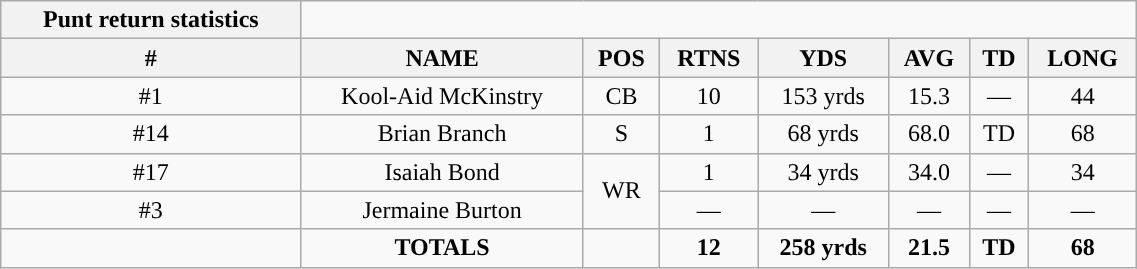<table style="width:60%; text-align:center;" class="wikitable collapsible collapsed">
<tr>
<th style="text-align:center; ">Punt return statistics</th>
</tr>
<tr>
<th>#</th>
<th>NAME</th>
<th>POS</th>
<th>RTNS</th>
<th>YDS</th>
<th>AVG</th>
<th>TD</th>
<th>LONG</th>
</tr>
<tr>
<td>#1</td>
<td>Kool-Aid McKinstry</td>
<td>CB</td>
<td>10</td>
<td>153 yrds</td>
<td>15.3</td>
<td>—</td>
<td>44</td>
</tr>
<tr>
<td>#14</td>
<td>Brian Branch</td>
<td>S</td>
<td>1</td>
<td>68 yrds</td>
<td>68.0</td>
<td>TD</td>
<td>68</td>
</tr>
<tr>
<td>#17</td>
<td>Isaiah Bond</td>
<td rowspan=2>WR</td>
<td>1</td>
<td>34 yrds</td>
<td>34.0</td>
<td>—</td>
<td>34</td>
</tr>
<tr>
<td>#3</td>
<td>Jermaine Burton</td>
<td>—</td>
<td>—</td>
<td>—</td>
<td>—</td>
<td>—</td>
</tr>
<tr>
<td></td>
<td><strong>TOTALS</strong></td>
<td></td>
<td><strong>12</strong></td>
<td><strong>258 yrds</strong></td>
<td><strong>21.5</strong></td>
<td><strong>TD</strong></td>
<td><strong>68</strong></td>
</tr>
</table>
